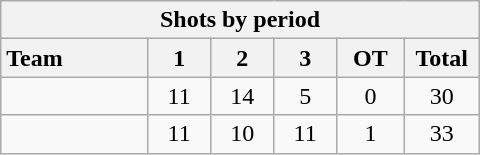<table class="wikitable" style="width:20em; text-align:right;">
<tr>
<th colspan=6>Shots by period</th>
</tr>
<tr>
<th style="width:8em; text-align:left;">Team</th>
<th style="width:3em;">1</th>
<th style="width:3em;">2</th>
<th style="width:3em;">3</th>
<th style="width:3em;">OT</th>
<th style="width:3em;">Total</th>
</tr>
<tr style="text-align:center;">
<td style="text-align:left;"></td>
<td>11</td>
<td>14</td>
<td>5</td>
<td>0</td>
<td>30</td>
</tr>
<tr style="text-align:center;">
<td style="text-align:left;"></td>
<td>11</td>
<td>10</td>
<td>11</td>
<td>1</td>
<td>33</td>
</tr>
</table>
